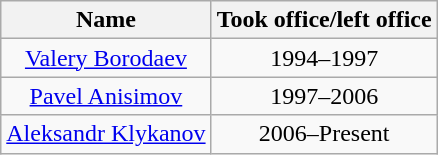<table class="wikitable">
<tr>
<th>Name</th>
<th>Took office/left office</th>
</tr>
<tr>
<td align="center"><a href='#'>Valery Borodaev</a></td>
<td align="center">1994–1997</td>
</tr>
<tr>
<td align="center"><a href='#'>Pavel Anisimov</a></td>
<td align="center">1997–2006</td>
</tr>
<tr>
<td align="center"><a href='#'>Aleksandr Klykanov</a></td>
<td align="center">2006–Present</td>
</tr>
</table>
